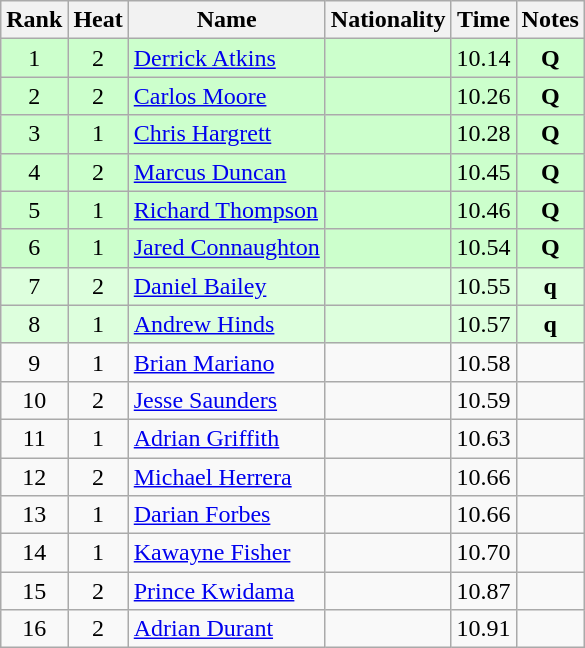<table class="wikitable sortable" style="text-align:center">
<tr>
<th>Rank</th>
<th>Heat</th>
<th>Name</th>
<th>Nationality</th>
<th>Time</th>
<th>Notes</th>
</tr>
<tr bgcolor=ccffcc>
<td align=center>1</td>
<td align=center>2</td>
<td align=left><a href='#'>Derrick Atkins</a></td>
<td align=left></td>
<td>10.14</td>
<td><strong>Q</strong></td>
</tr>
<tr bgcolor=ccffcc>
<td align=center>2</td>
<td align=center>2</td>
<td align=left><a href='#'>Carlos Moore</a></td>
<td align=left></td>
<td>10.26</td>
<td><strong>Q</strong></td>
</tr>
<tr bgcolor=ccffcc>
<td align=center>3</td>
<td align=center>1</td>
<td align=left><a href='#'>Chris Hargrett</a></td>
<td align=left></td>
<td>10.28</td>
<td><strong>Q</strong></td>
</tr>
<tr bgcolor=ccffcc>
<td align=center>4</td>
<td align=center>2</td>
<td align=left><a href='#'>Marcus Duncan</a></td>
<td align=left></td>
<td>10.45</td>
<td><strong>Q</strong></td>
</tr>
<tr bgcolor=ccffcc>
<td align=center>5</td>
<td align=center>1</td>
<td align=left><a href='#'>Richard Thompson</a></td>
<td align=left></td>
<td>10.46</td>
<td><strong>Q</strong></td>
</tr>
<tr bgcolor=ccffcc>
<td align=center>6</td>
<td align=center>1</td>
<td align=left><a href='#'>Jared Connaughton</a></td>
<td align=left></td>
<td>10.54</td>
<td><strong>Q</strong></td>
</tr>
<tr bgcolor=ddffdd>
<td align=center>7</td>
<td align=center>2</td>
<td align=left><a href='#'>Daniel Bailey</a></td>
<td align=left></td>
<td>10.55</td>
<td><strong>q</strong></td>
</tr>
<tr bgcolor=ddffdd>
<td align=center>8</td>
<td align=center>1</td>
<td align=left><a href='#'>Andrew Hinds</a></td>
<td align=left></td>
<td>10.57</td>
<td><strong>q</strong></td>
</tr>
<tr>
<td align=center>9</td>
<td align=center>1</td>
<td align=left><a href='#'>Brian Mariano</a></td>
<td align=left></td>
<td>10.58</td>
<td></td>
</tr>
<tr>
<td align=center>10</td>
<td align=center>2</td>
<td align=left><a href='#'>Jesse Saunders</a></td>
<td align=left></td>
<td>10.59</td>
<td></td>
</tr>
<tr>
<td align=center>11</td>
<td align=center>1</td>
<td align=left><a href='#'>Adrian Griffith</a></td>
<td align=left></td>
<td>10.63</td>
<td></td>
</tr>
<tr>
<td align=center>12</td>
<td align=center>2</td>
<td align=left><a href='#'>Michael Herrera</a></td>
<td align=left></td>
<td>10.66</td>
<td></td>
</tr>
<tr>
<td align=center>13</td>
<td align=center>1</td>
<td align=left><a href='#'>Darian Forbes</a></td>
<td align=left></td>
<td>10.66</td>
<td></td>
</tr>
<tr>
<td align=center>14</td>
<td align=center>1</td>
<td align=left><a href='#'>Kawayne Fisher</a></td>
<td align=left></td>
<td>10.70</td>
<td></td>
</tr>
<tr>
<td align=center>15</td>
<td align=center>2</td>
<td align=left><a href='#'>Prince Kwidama</a></td>
<td align=left></td>
<td>10.87</td>
<td></td>
</tr>
<tr>
<td align=center>16</td>
<td align=center>2</td>
<td align=left><a href='#'>Adrian Durant</a></td>
<td align=left></td>
<td>10.91</td>
<td></td>
</tr>
</table>
